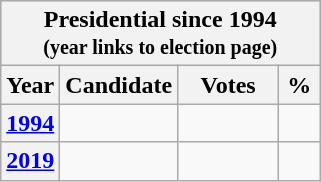<table class="wikitable" style="float:left">
<tr style="background-color:#C9C9C9">
<th colspan="9"><strong>Presidential since 1994<br><small>(year links to election page)</small></strong></th>
</tr>
<tr>
<th style="width: 20px">Year</th>
<th style="width: 20px">Candidate</th>
<th style="width: 60px">Votes</th>
<th style="width: 20px">%</th>
</tr>
<tr>
<th><a href='#'>1994</a></th>
<td></td>
<td></td>
<td></td>
</tr>
<tr>
<th><a href='#'>2019</a></th>
<td></td>
<td></td>
<td></td>
</tr>
</table>
